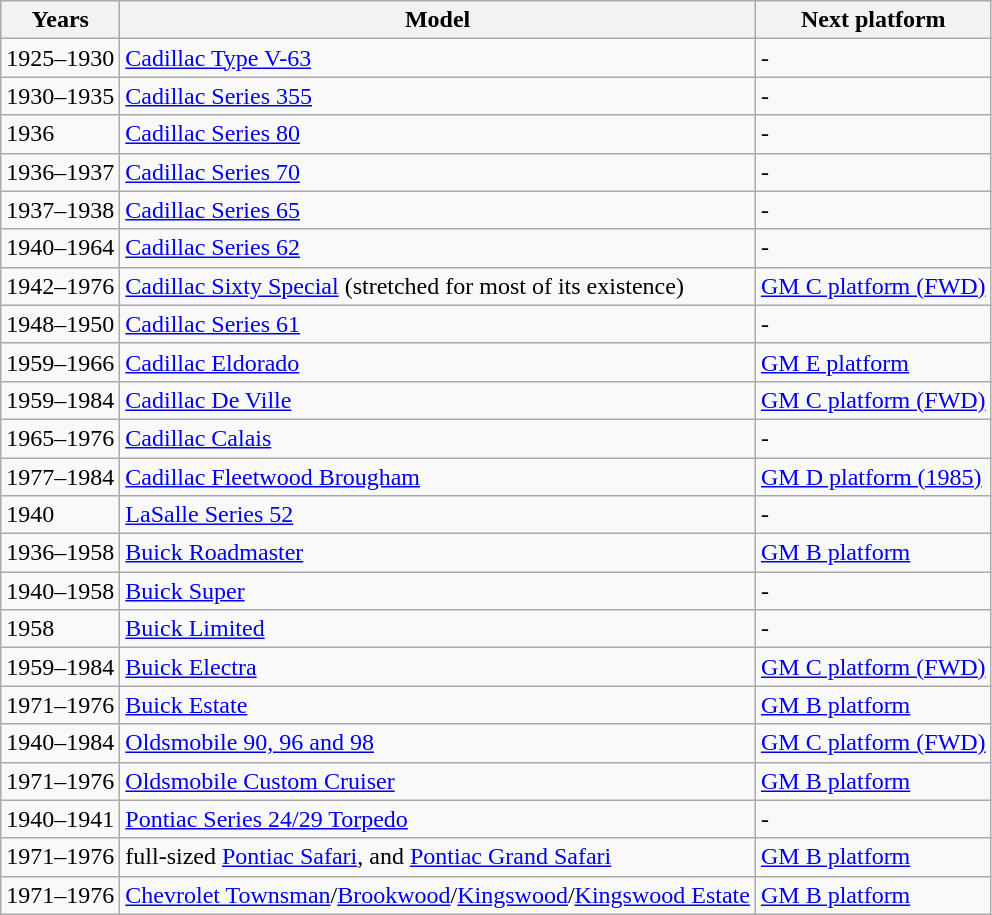<table class="wikitable">
<tr>
<th>Years</th>
<th>Model</th>
<th>Next platform</th>
</tr>
<tr>
<td>1925–1930</td>
<td><a href='#'>Cadillac Type V-63</a></td>
<td>-</td>
</tr>
<tr>
<td>1930–1935</td>
<td><a href='#'>Cadillac Series 355</a></td>
<td>-</td>
</tr>
<tr>
<td>1936</td>
<td><a href='#'>Cadillac Series 80</a></td>
<td>-</td>
</tr>
<tr>
<td>1936–1937</td>
<td><a href='#'>Cadillac Series 70</a></td>
<td>-</td>
</tr>
<tr>
<td>1937–1938</td>
<td><a href='#'>Cadillac Series 65</a></td>
<td>-</td>
</tr>
<tr>
<td>1940–1964</td>
<td><a href='#'>Cadillac Series 62</a></td>
<td>-</td>
</tr>
<tr>
<td>1942–1976</td>
<td><a href='#'>Cadillac Sixty Special</a> (stretched for most of its existence)</td>
<td><a href='#'>GM C platform (FWD)</a></td>
</tr>
<tr>
<td>1948–1950</td>
<td><a href='#'>Cadillac Series 61</a></td>
<td>-</td>
</tr>
<tr>
<td>1959–1966</td>
<td><a href='#'>Cadillac Eldorado</a></td>
<td><a href='#'>GM E platform</a></td>
</tr>
<tr>
<td>1959–1984</td>
<td><a href='#'>Cadillac De Ville</a></td>
<td><a href='#'>GM C platform (FWD)</a></td>
</tr>
<tr>
<td>1965–1976</td>
<td><a href='#'>Cadillac Calais</a></td>
<td>-</td>
</tr>
<tr>
<td>1977–1984</td>
<td><a href='#'>Cadillac Fleetwood Brougham</a></td>
<td><a href='#'>GM D platform (1985)</a></td>
</tr>
<tr>
<td>1940</td>
<td><a href='#'>LaSalle Series 52</a></td>
<td>-</td>
</tr>
<tr>
<td>1936–1958</td>
<td><a href='#'>Buick Roadmaster</a></td>
<td><a href='#'>GM B platform</a></td>
</tr>
<tr>
<td>1940–1958</td>
<td><a href='#'>Buick Super</a></td>
<td>-</td>
</tr>
<tr>
<td>1958</td>
<td><a href='#'>Buick Limited</a></td>
<td>-</td>
</tr>
<tr>
<td>1959–1984</td>
<td><a href='#'>Buick Electra</a></td>
<td><a href='#'>GM C platform (FWD)</a></td>
</tr>
<tr>
<td>1971–1976</td>
<td><a href='#'>Buick Estate</a></td>
<td><a href='#'>GM B platform</a> </td>
</tr>
<tr>
<td>1940–1984</td>
<td><a href='#'>Oldsmobile 90, 96 and 98</a></td>
<td><a href='#'>GM C platform (FWD)</a></td>
</tr>
<tr>
<td>1971–1976</td>
<td><a href='#'>Oldsmobile Custom Cruiser</a></td>
<td><a href='#'>GM B platform</a> </td>
</tr>
<tr>
<td>1940–1941</td>
<td><a href='#'>Pontiac Series 24/29 Torpedo</a></td>
<td>-</td>
</tr>
<tr>
<td>1971–1976</td>
<td>full-sized <a href='#'>Pontiac Safari</a>, and <a href='#'>Pontiac Grand Safari</a></td>
<td><a href='#'>GM B platform</a> </td>
</tr>
<tr>
<td>1971–1976</td>
<td><a href='#'>Chevrolet Townsman</a>/<a href='#'>Brookwood</a>/<a href='#'>Kingswood</a>/<a href='#'>Kingswood Estate</a></td>
<td><a href='#'>GM B platform</a> </td>
</tr>
</table>
